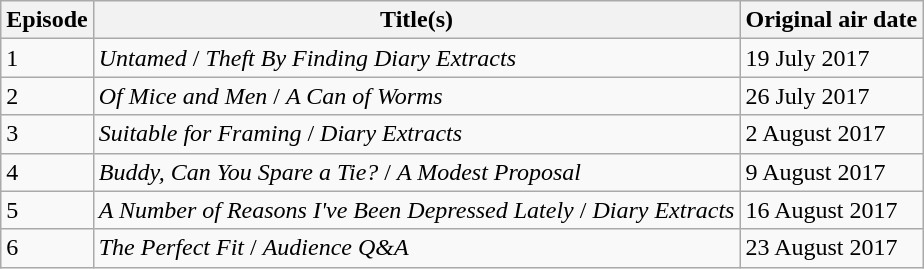<table class="wikitable">
<tr>
<th>Episode</th>
<th>Title(s)</th>
<th>Original air date</th>
</tr>
<tr>
<td>1</td>
<td><em>Untamed</em> / <em>Theft By Finding Diary Extracts</em></td>
<td>19 July 2017</td>
</tr>
<tr>
<td>2</td>
<td><em>Of Mice and Men</em> / <em>A Can of Worms</em></td>
<td>26 July 2017</td>
</tr>
<tr>
<td>3</td>
<td><em>Suitable for Framing</em> / <em>Diary Extracts</em></td>
<td>2 August 2017</td>
</tr>
<tr>
<td>4</td>
<td><em>Buddy, Can You Spare a Tie?</em> / <em>A Modest Proposal</em></td>
<td>9 August 2017</td>
</tr>
<tr>
<td>5</td>
<td><em>A Number of Reasons I've Been Depressed Lately</em> / <em>Diary Extracts</em></td>
<td>16 August 2017</td>
</tr>
<tr>
<td>6</td>
<td><em>The Perfect Fit</em> / <em>Audience Q&A</em></td>
<td>23 August 2017</td>
</tr>
</table>
